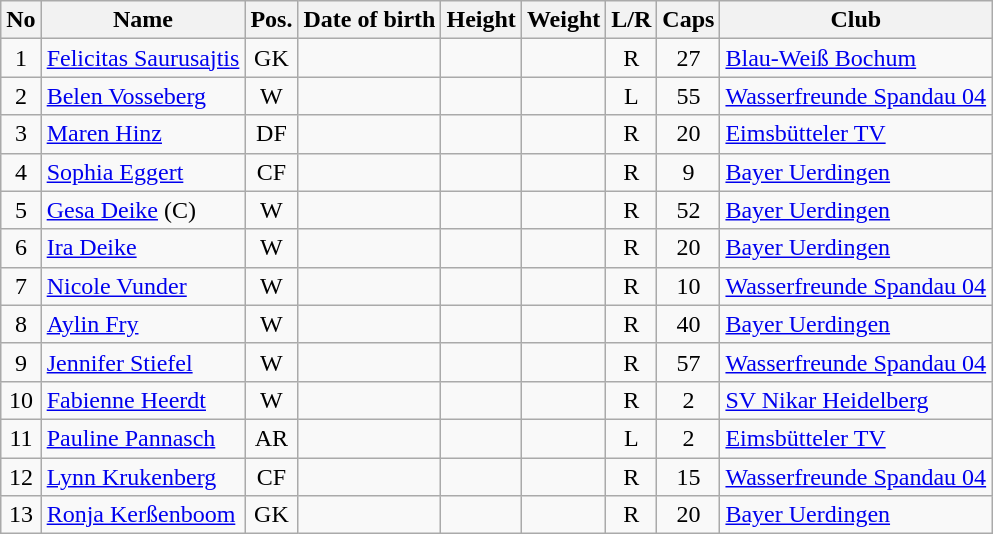<table class="wikitable sortable" text-align:center;">
<tr>
<th>No</th>
<th>Name</th>
<th>Pos.</th>
<th>Date of birth</th>
<th>Height</th>
<th>Weight</th>
<th>L/R</th>
<th>Caps</th>
<th>Club</th>
</tr>
<tr>
<td style="text-align:center;">1</td>
<td style="text-align:left;"><a href='#'>Felicitas Saurusajtis</a></td>
<td style="text-align:center;">GK</td>
<td style="text-align:left;"></td>
<td></td>
<td></td>
<td style="text-align:center;">R</td>
<td style="text-align:center;">27</td>
<td style="text-align:left;"> <a href='#'>Blau-Weiß Bochum</a></td>
</tr>
<tr>
<td style="text-align:center;">2</td>
<td style="text-align:left;"><a href='#'>Belen Vosseberg</a></td>
<td style="text-align:center;">W</td>
<td style="text-align:left;"></td>
<td></td>
<td></td>
<td style="text-align:center;">L</td>
<td style="text-align:center;">55</td>
<td style="text-align:left;"> <a href='#'>Wasserfreunde Spandau 04</a></td>
</tr>
<tr>
<td style="text-align:center;">3</td>
<td style="text-align:left;"><a href='#'>Maren Hinz</a></td>
<td style="text-align:center;">DF</td>
<td style="text-align:left;"></td>
<td></td>
<td></td>
<td style="text-align:center;">R</td>
<td style="text-align:center;">20</td>
<td style="text-align:left;"> <a href='#'>Eimsbütteler TV</a></td>
</tr>
<tr>
<td style="text-align:center;">4</td>
<td style="text-align:left;"><a href='#'>Sophia Eggert</a></td>
<td style="text-align:center;">CF</td>
<td style="text-align:left;"></td>
<td></td>
<td></td>
<td style="text-align:center;">R</td>
<td style="text-align:center;">9</td>
<td style="text-align:left;"> <a href='#'>Bayer Uerdingen</a></td>
</tr>
<tr>
<td style="text-align:center;">5</td>
<td style="text-align:left;"><a href='#'>Gesa Deike</a> (C)</td>
<td style="text-align:center;">W</td>
<td style="text-align:left;"></td>
<td></td>
<td></td>
<td style="text-align:center;">R</td>
<td style="text-align:center;">52</td>
<td style="text-align:left;"> <a href='#'>Bayer Uerdingen</a></td>
</tr>
<tr>
<td style="text-align:center;">6</td>
<td style="text-align:left;"><a href='#'>Ira Deike</a></td>
<td style="text-align:center;">W</td>
<td style="text-align:left;"></td>
<td></td>
<td></td>
<td style="text-align:center;">R</td>
<td style="text-align:center;">20</td>
<td style="text-align:left;"> <a href='#'>Bayer Uerdingen</a></td>
</tr>
<tr>
<td style="text-align:center;">7</td>
<td style="text-align:left;"><a href='#'>Nicole Vunder</a></td>
<td style="text-align:center;">W</td>
<td style="text-align:left;"></td>
<td></td>
<td></td>
<td style="text-align:center;">R</td>
<td style="text-align:center;">10</td>
<td style="text-align:left;"> <a href='#'>Wasserfreunde Spandau 04</a></td>
</tr>
<tr>
<td style="text-align:center;">8</td>
<td style="text-align:left;"><a href='#'>Aylin Fry</a></td>
<td style="text-align:center;">W</td>
<td style="text-align:left;"></td>
<td></td>
<td></td>
<td style="text-align:center;">R</td>
<td style="text-align:center;">40</td>
<td style="text-align:left;"> <a href='#'>Bayer Uerdingen</a></td>
</tr>
<tr>
<td style="text-align:center;">9</td>
<td style="text-align:left;"><a href='#'>Jennifer Stiefel</a></td>
<td style="text-align:center;">W</td>
<td style="text-align:left;"></td>
<td></td>
<td></td>
<td style="text-align:center;">R</td>
<td style="text-align:center;">57</td>
<td style="text-align:left;"> <a href='#'>Wasserfreunde Spandau 04</a></td>
</tr>
<tr>
<td style="text-align:center;">10</td>
<td style="text-align:left;"><a href='#'>Fabienne Heerdt</a></td>
<td style="text-align:center;">W</td>
<td style="text-align:left;"></td>
<td></td>
<td></td>
<td style="text-align:center;">R</td>
<td style="text-align:center;">2</td>
<td style="text-align:left;"> <a href='#'>SV Nikar Heidelberg</a></td>
</tr>
<tr>
<td style="text-align:center;">11</td>
<td style="text-align:left;"><a href='#'>Pauline Pannasch</a></td>
<td style="text-align:center;">AR</td>
<td style="text-align:left;"></td>
<td></td>
<td></td>
<td style="text-align:center;">L</td>
<td style="text-align:center;">2</td>
<td style="text-align:left;"> <a href='#'>Eimsbütteler TV</a></td>
</tr>
<tr>
<td style="text-align:center;">12</td>
<td style="text-align:left;"><a href='#'>Lynn Krukenberg</a></td>
<td style="text-align:center;">CF</td>
<td style="text-align:left;"></td>
<td></td>
<td></td>
<td style="text-align:center;">R</td>
<td style="text-align:center;">15</td>
<td style="text-align:left;"> <a href='#'>Wasserfreunde Spandau 04</a></td>
</tr>
<tr>
<td style="text-align:center;">13</td>
<td style="text-align:left;"><a href='#'>Ronja Kerßenboom</a></td>
<td style="text-align:center;">GK</td>
<td style="text-align:left;"></td>
<td></td>
<td></td>
<td style="text-align:center;">R</td>
<td style="text-align:center;">20</td>
<td style="text-align:left;"> <a href='#'>Bayer Uerdingen</a></td>
</tr>
</table>
